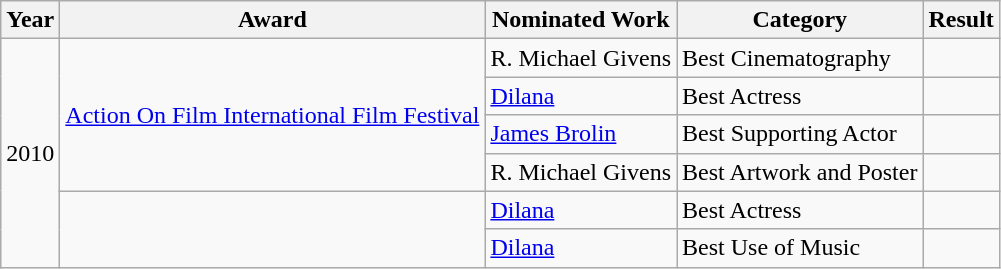<table class="wikitable">
<tr>
<th>Year</th>
<th>Award</th>
<th>Nominated Work</th>
<th>Category</th>
<th>Result</th>
</tr>
<tr>
<td rowspan="6">2010</td>
<td rowspan="4"><a href='#'>Action On Film International Film Festival</a></td>
<td>R. Michael Givens</td>
<td>Best Cinematography</td>
<td></td>
</tr>
<tr>
<td><a href='#'>Dilana</a></td>
<td>Best Actress</td>
<td></td>
</tr>
<tr>
<td><a href='#'>James Brolin</a></td>
<td>Best Supporting Actor</td>
<td></td>
</tr>
<tr>
<td>R. Michael Givens</td>
<td>Best Artwork and Poster</td>
<td></td>
</tr>
<tr>
<td rowspan="4"></td>
<td><a href='#'>Dilana</a></td>
<td>Best Actress</td>
<td></td>
</tr>
<tr>
<td><a href='#'>Dilana</a></td>
<td>Best Use of Music</td>
<td></td>
</tr>
</table>
